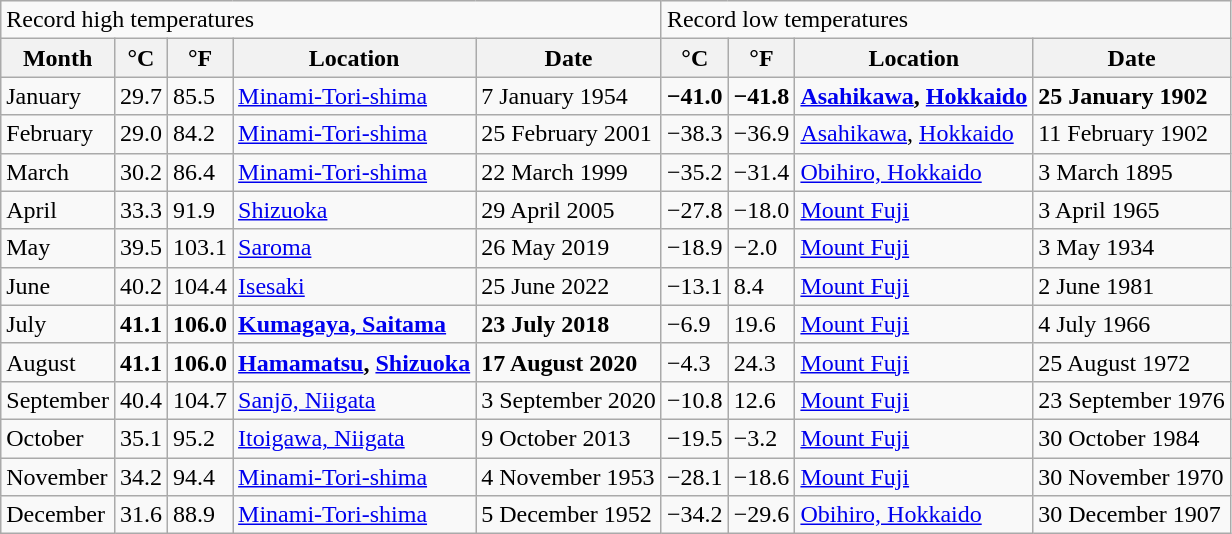<table class=wikitable>
<tr>
<td colspan=5>Record high temperatures</td>
<td colspan=5>Record low temperatures</td>
</tr>
<tr>
<th>Month</th>
<th>°C</th>
<th>°F</th>
<th>Location</th>
<th>Date</th>
<th>°C</th>
<th>°F</th>
<th>Location</th>
<th>Date</th>
</tr>
<tr>
<td>January</td>
<td>29.7</td>
<td>85.5</td>
<td><a href='#'>Minami-Tori-shima</a></td>
<td>7 January 1954</td>
<td><strong>−41.0</strong></td>
<td><strong>−41.8</strong></td>
<td><strong><a href='#'>Asahikawa</a>, <a href='#'>Hokkaido</a></strong></td>
<td><strong>25 January 1902</strong></td>
</tr>
<tr>
<td>February</td>
<td>29.0</td>
<td>84.2</td>
<td><a href='#'>Minami-Tori-shima</a></td>
<td>25 February 2001</td>
<td>−38.3</td>
<td>−36.9</td>
<td><a href='#'>Asahikawa</a>, <a href='#'>Hokkaido</a></td>
<td>11 February 1902</td>
</tr>
<tr>
<td>March</td>
<td>30.2</td>
<td>86.4</td>
<td><a href='#'>Minami-Tori-shima</a></td>
<td>22 March 1999</td>
<td>−35.2</td>
<td>−31.4</td>
<td><a href='#'>Obihiro, Hokkaido</a></td>
<td>3 March 1895</td>
</tr>
<tr>
<td>April</td>
<td>33.3</td>
<td>91.9</td>
<td><a href='#'>Shizuoka</a></td>
<td>29 April 2005</td>
<td>−27.8</td>
<td>−18.0</td>
<td><a href='#'>Mount Fuji</a></td>
<td>3 April 1965</td>
</tr>
<tr>
<td>May</td>
<td>39.5</td>
<td>103.1</td>
<td><a href='#'>Saroma</a></td>
<td>26 May 2019</td>
<td>−18.9</td>
<td>−2.0</td>
<td><a href='#'>Mount Fuji</a></td>
<td>3 May 1934</td>
</tr>
<tr>
<td>June</td>
<td>40.2</td>
<td>104.4</td>
<td><a href='#'>Isesaki</a></td>
<td>25 June 2022</td>
<td>−13.1</td>
<td>8.4</td>
<td><a href='#'>Mount Fuji</a></td>
<td>2 June 1981</td>
</tr>
<tr>
<td>July</td>
<td><strong>41.1</strong></td>
<td><strong>106.0</strong></td>
<td><strong><a href='#'>Kumagaya, Saitama</a></strong></td>
<td><strong>23 July 2018</strong></td>
<td>−6.9</td>
<td>19.6</td>
<td><a href='#'>Mount Fuji</a></td>
<td>4 July 1966</td>
</tr>
<tr>
<td>August</td>
<td><strong>41.1</strong></td>
<td><strong>106.0</strong></td>
<td><strong><a href='#'>Hamamatsu</a>, <a href='#'>Shizuoka</a></strong></td>
<td><strong>17 August 2020</strong></td>
<td>−4.3</td>
<td>24.3</td>
<td><a href='#'>Mount Fuji</a></td>
<td>25 August 1972</td>
</tr>
<tr>
<td>September</td>
<td>40.4</td>
<td>104.7</td>
<td><a href='#'>Sanjō, Niigata</a></td>
<td>3 September 2020</td>
<td>−10.8</td>
<td>12.6</td>
<td><a href='#'>Mount Fuji</a></td>
<td>23 September 1976</td>
</tr>
<tr>
<td>October</td>
<td>35.1</td>
<td>95.2</td>
<td><a href='#'>Itoigawa, Niigata</a></td>
<td>9 October 2013</td>
<td>−19.5</td>
<td>−3.2</td>
<td><a href='#'>Mount Fuji</a></td>
<td>30 October 1984</td>
</tr>
<tr>
<td>November</td>
<td>34.2</td>
<td>94.4</td>
<td><a href='#'>Minami-Tori-shima</a></td>
<td>4 November 1953</td>
<td>−28.1</td>
<td>−18.6</td>
<td><a href='#'>Mount Fuji</a></td>
<td>30 November 1970</td>
</tr>
<tr>
<td>December</td>
<td>31.6</td>
<td>88.9</td>
<td><a href='#'>Minami-Tori-shima</a></td>
<td>5 December 1952</td>
<td>−34.2</td>
<td>−29.6</td>
<td><a href='#'>Obihiro, Hokkaido</a></td>
<td>30 December 1907</td>
</tr>
</table>
